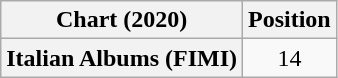<table class="wikitable plainrowheaders" style="text-align:center;">
<tr>
<th>Chart (2020)</th>
<th>Position</th>
</tr>
<tr>
<th scope="row">Italian Albums (FIMI)</th>
<td>14</td>
</tr>
</table>
